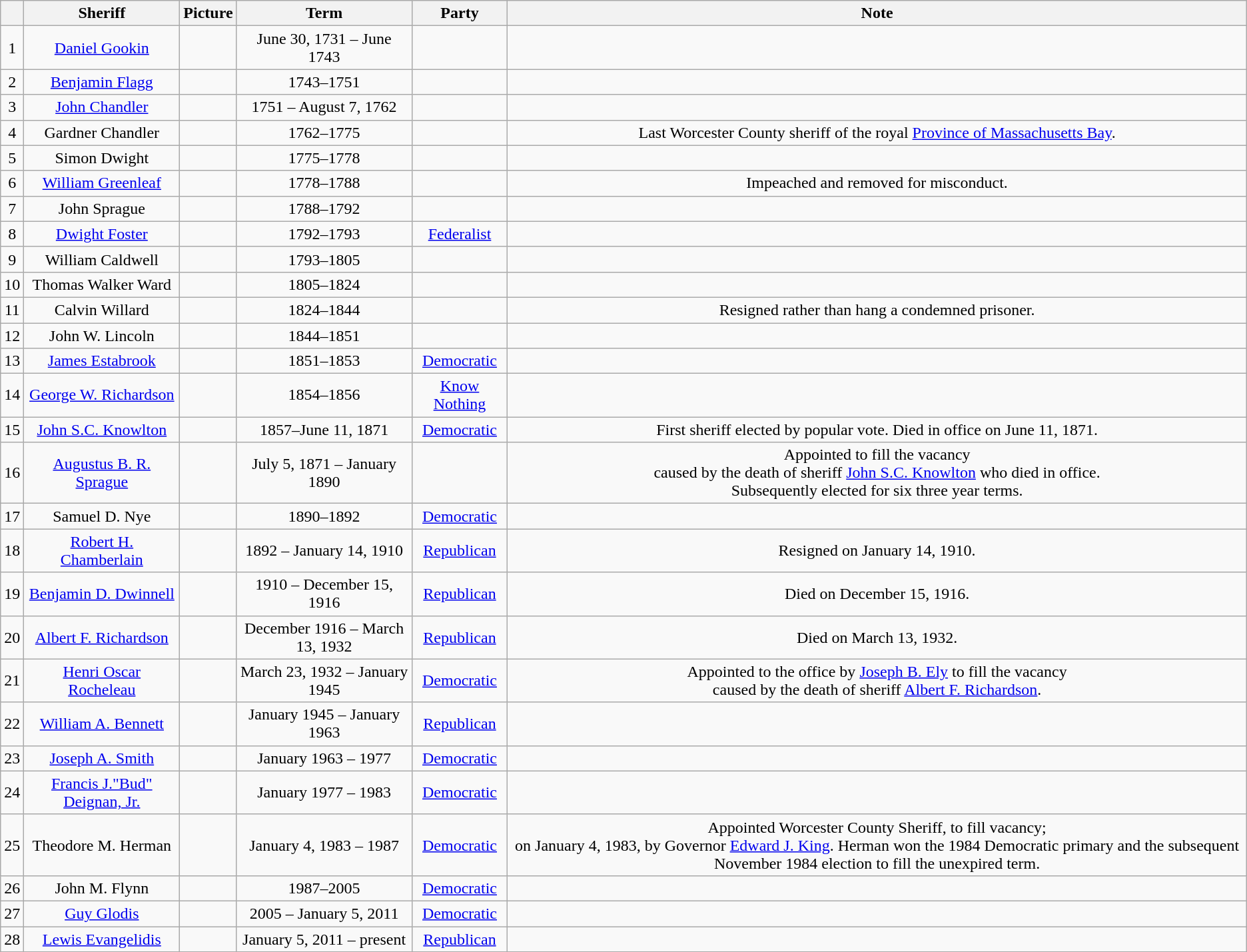<table class=wikitable style="text-align:center">
<tr>
<th></th>
<th>Sheriff</th>
<th>Picture</th>
<th>Term</th>
<th>Party</th>
<th>Note</th>
</tr>
<tr>
<td>1</td>
<td><a href='#'>Daniel Gookin</a></td>
<td></td>
<td>June 30, 1731 – June 1743</td>
<td></td>
<td></td>
</tr>
<tr>
<td>2</td>
<td><a href='#'>Benjamin Flagg</a></td>
<td></td>
<td>1743–1751</td>
<td></td>
<td></td>
</tr>
<tr>
<td>3</td>
<td><a href='#'>John Chandler</a></td>
<td></td>
<td>1751 – August 7, 1762</td>
<td></td>
<td></td>
</tr>
<tr>
<td>4</td>
<td>Gardner Chandler</td>
<td></td>
<td>1762–1775</td>
<td></td>
<td>Last Worcester County sheriff of the royal <a href='#'>Province of Massachusetts Bay</a>.</td>
</tr>
<tr>
<td>5</td>
<td>Simon Dwight</td>
<td></td>
<td>1775–1778</td>
<td></td>
<td></td>
</tr>
<tr>
<td>6</td>
<td><a href='#'>William Greenleaf</a></td>
<td></td>
<td>1778–1788</td>
<td></td>
<td>Impeached and removed for misconduct.</td>
</tr>
<tr>
<td>7</td>
<td>John Sprague</td>
<td></td>
<td>1788–1792</td>
<td></td>
<td></td>
</tr>
<tr>
<td>8</td>
<td><a href='#'>Dwight Foster</a></td>
<td></td>
<td>1792–1793</td>
<td><a href='#'>Federalist</a></td>
<td></td>
</tr>
<tr>
<td>9</td>
<td>William Caldwell</td>
<td></td>
<td>1793–1805</td>
<td></td>
<td></td>
</tr>
<tr>
<td>10</td>
<td>Thomas Walker Ward</td>
<td></td>
<td>1805–1824</td>
<td></td>
<td></td>
</tr>
<tr>
<td>11</td>
<td>Calvin Willard</td>
<td></td>
<td>1824–1844</td>
<td></td>
<td>Resigned rather than hang a condemned prisoner.</td>
</tr>
<tr>
<td>12</td>
<td>John W. Lincoln</td>
<td></td>
<td>1844–1851</td>
<td></td>
<td></td>
</tr>
<tr>
<td>13</td>
<td><a href='#'>James Estabrook</a></td>
<td></td>
<td>1851–1853</td>
<td><a href='#'>Democratic</a></td>
<td></td>
</tr>
<tr>
<td>14</td>
<td><a href='#'>George W. Richardson</a></td>
<td></td>
<td>1854–1856</td>
<td><a href='#'>Know Nothing</a></td>
<td></td>
</tr>
<tr>
<td>15</td>
<td><a href='#'>John S.C. Knowlton</a></td>
<td></td>
<td>1857–June 11, 1871</td>
<td><a href='#'>Democratic</a></td>
<td>First sheriff elected by popular vote. Died in office on June 11, 1871.</td>
</tr>
<tr>
<td>16</td>
<td><a href='#'>Augustus B. R. Sprague</a></td>
<td></td>
<td>July 5, 1871 – January 1890</td>
<td></td>
<td>Appointed to fill the vacancy<br>caused by the death of sheriff <a href='#'>John S.C. Knowlton</a> who died in office.<br>Subsequently elected for six three year terms.</td>
</tr>
<tr>
<td>17</td>
<td>Samuel D. Nye</td>
<td></td>
<td>1890–1892</td>
<td><a href='#'>Democratic</a></td>
<td></td>
</tr>
<tr>
<td>18</td>
<td><a href='#'>Robert H. Chamberlain</a></td>
<td></td>
<td>1892 – January 14, 1910</td>
<td><a href='#'>Republican</a></td>
<td>Resigned on January 14, 1910.</td>
</tr>
<tr>
<td>19</td>
<td><a href='#'>Benjamin D. Dwinnell</a></td>
<td></td>
<td>1910 –	December 15, 1916</td>
<td><a href='#'>Republican</a></td>
<td>Died on December 15, 1916.</td>
</tr>
<tr>
<td>20</td>
<td><a href='#'>Albert F. Richardson</a></td>
<td></td>
<td>December 1916 – March 13, 1932</td>
<td><a href='#'>Republican</a></td>
<td>Died on March 13, 1932.</td>
</tr>
<tr>
<td>21</td>
<td><a href='#'>Henri Oscar Rocheleau</a></td>
<td></td>
<td>March 23, 1932 – January 1945</td>
<td><a href='#'>Democratic</a></td>
<td>Appointed to the office by <a href='#'>Joseph B. Ely</a> to fill the vacancy<br>caused by the death of sheriff <a href='#'>Albert F. Richardson</a>.</td>
</tr>
<tr>
<td>22</td>
<td><a href='#'>William A. Bennett</a></td>
<td></td>
<td>January 1945 – January 1963</td>
<td><a href='#'>Republican</a></td>
<td></td>
</tr>
<tr>
<td>23</td>
<td><a href='#'>Joseph A. Smith</a></td>
<td></td>
<td>January 1963 – 1977</td>
<td><a href='#'>Democratic</a></td>
<td></td>
</tr>
<tr>
<td>24</td>
<td><a href='#'>Francis J."Bud" Deignan, Jr.</a></td>
<td></td>
<td>January 1977 – 1983</td>
<td><a href='#'>Democratic</a></td>
<td></td>
</tr>
<tr>
<td>25</td>
<td>Theodore M. Herman</td>
<td></td>
<td>January 4, 1983 – 1987</td>
<td><a href='#'>Democratic</a></td>
<td>Appointed Worcester County Sheriff, to fill vacancy;<br> on January 4, 1983, by Governor <a href='#'>Edward J. King</a>.  Herman won the 1984 Democratic primary and the subsequent November 1984 election to fill the unexpired term.</td>
</tr>
<tr>
<td>26</td>
<td>John M. Flynn</td>
<td></td>
<td>1987–2005</td>
<td><a href='#'>Democratic</a></td>
<td></td>
</tr>
<tr>
<td>27</td>
<td><a href='#'>Guy Glodis</a></td>
<td></td>
<td>2005 – January 5, 2011</td>
<td><a href='#'>Democratic</a></td>
<td></td>
</tr>
<tr>
<td>28</td>
<td><a href='#'>Lewis Evangelidis</a></td>
<td></td>
<td>January 5, 2011 – present</td>
<td><a href='#'>Republican</a></td>
<td></td>
</tr>
<tr>
</tr>
</table>
